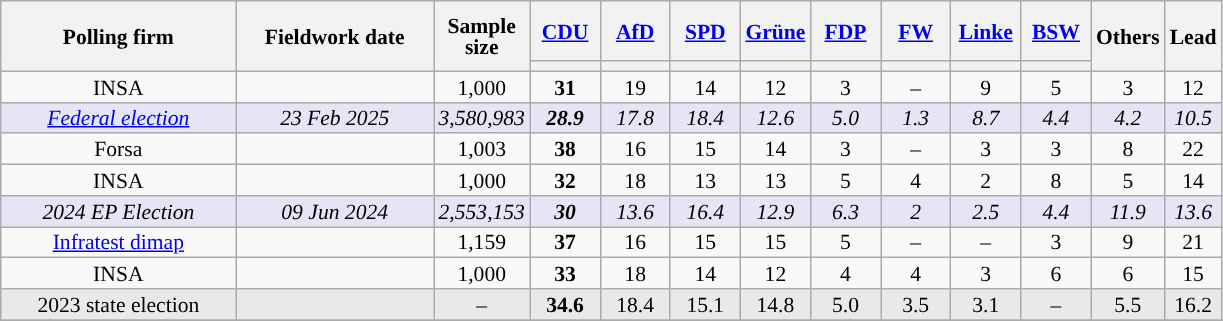<table class="wikitable sortable" style="text-align:center;font-size:90%;line-height:14px;">
<tr style="height:40px;">
<th style="width:150px;" rowspan="2">Polling firm</th>
<th style="width:125px;" rowspan="2">Fieldwork date</th>
<th style="width:35px;" rowspan="2">Sample<br>size</th>
<th class="unsortable" style="width:40px;"><a href='#'>CDU</a></th>
<th class="unsortable" style="width:40px;"><a href='#'>AfD</a></th>
<th class="unsortable" style="width:40px;"><a href='#'>SPD</a></th>
<th class="unsortable" style="width:40px;"><a href='#'>Grüne</a></th>
<th class="unsortable" style="width:40px;"><a href='#'>FDP</a></th>
<th class="unsortable" style="width:40px;"><a href='#'>FW</a></th>
<th class="unsortable" style="width:40px;"><a href='#'>Linke</a></th>
<th class="unsortable" style="width:40px;"><a href='#'>BSW</a></th>
<th class="unsortable" style="width:40px;" rowspan="2">Others</th>
<th style="width:30px;" rowspan="2">Lead</th>
</tr>
<tr>
<th style="background: "></th>
<th style="background: "></th>
<th style="background: "></th>
<th style="background: "></th>
<th style="background: "></th>
<th style="background: "></th>
<th style="background: "></th>
<th style="background: "></th>
</tr>
<tr>
<td>INSA</td>
<td></td>
<td>1,000</td>
<td><strong>31</strong></td>
<td>19</td>
<td>14</td>
<td>12</td>
<td>3</td>
<td>–</td>
<td>9</td>
<td>5</td>
<td>3</td>
<td style="background: ">12</td>
</tr>
<tr style="background:#E5E5F5;font-style:italic;">
<td><a href='#'>Federal election</a></td>
<td data-sort-value="2025-02-23">23 Feb 2025</td>
<td>3,580,983</td>
<td><strong>28.9</strong></td>
<td>17.8</td>
<td>18.4</td>
<td>12.6</td>
<td>5.0</td>
<td>1.3</td>
<td>8.7</td>
<td>4.4</td>
<td>4.2</td>
<td style="background: ">10.5</td>
</tr>
<tr>
<td>Forsa</td>
<td></td>
<td>1,003</td>
<td><strong>38</strong></td>
<td>16</td>
<td>15</td>
<td>14</td>
<td>3</td>
<td>–</td>
<td>3</td>
<td>3</td>
<td>8</td>
<td style="background: ">22</td>
</tr>
<tr>
<td>INSA</td>
<td></td>
<td>1,000</td>
<td><strong>32</strong></td>
<td>18</td>
<td>13</td>
<td>13</td>
<td>5</td>
<td>4</td>
<td>2</td>
<td>8</td>
<td>5</td>
<td style="background: ">14</td>
</tr>
<tr style="background:#E5E5F5;font-style:italic;">
<td>2024 EP Election</td>
<td data-sort-value="2024-06-09">09 Jun 2024</td>
<td>2,553,153</td>
<td><strong>30</strong></td>
<td>13.6</td>
<td>16.4</td>
<td>12.9</td>
<td>6.3</td>
<td>2</td>
<td>2.5</td>
<td>4.4</td>
<td>11.9</td>
<td style="background: ">13.6</td>
</tr>
<tr>
<td><a href='#'>Infratest dimap</a></td>
<td></td>
<td>1,159</td>
<td><strong>37</strong></td>
<td>16</td>
<td>15</td>
<td>15</td>
<td>5</td>
<td>–</td>
<td>–</td>
<td>3</td>
<td>9</td>
<td style="background: ">21</td>
</tr>
<tr>
<td>INSA</td>
<td></td>
<td>1,000</td>
<td><strong>33</strong></td>
<td>18</td>
<td>14</td>
<td>12</td>
<td>4</td>
<td>4</td>
<td>3</td>
<td>6</td>
<td>6</td>
<td style="background: ">15</td>
</tr>
<tr style="background:#E9E9E9;">
<td>2023 state election</td>
<td></td>
<td>–</td>
<td><strong>34.6</strong></td>
<td>18.4</td>
<td>15.1</td>
<td>14.8</td>
<td>5.0</td>
<td>3.5</td>
<td>3.1</td>
<td>–</td>
<td>5.5</td>
<td style="background: ">16.2</td>
</tr>
<tr>
</tr>
</table>
